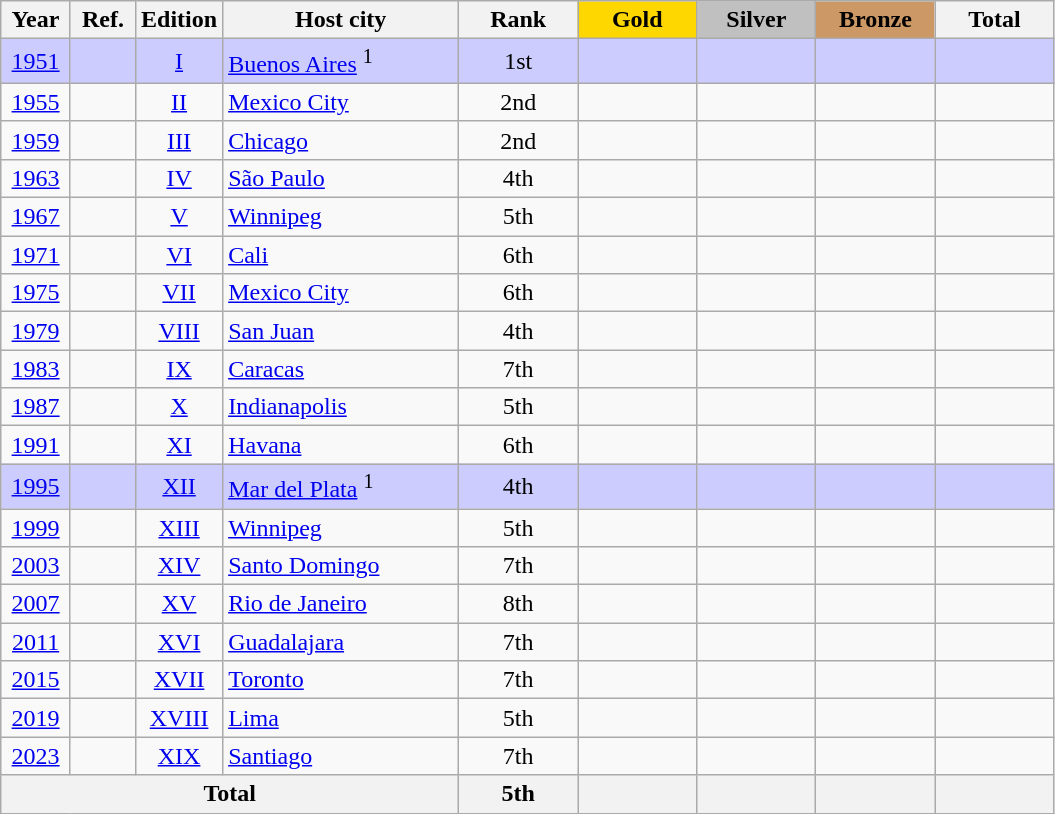<table class="wikitable sortable" style="text-align:center;">
<tr>
<th scope="col"> Year </th>
<th scope="col" class="unsortable"> Ref. </th>
<th scope="col">Edition</th>
<th scope="col" style="width:150px;">Host city</th>
<th scope="col" style="width:4.5em;"> Rank </th>
<th scope="col" style="width:4.5em; background:gold">Gold</th>
<th scope="col" style="width:4.5em; background:silver">Silver</th>
<th scope="col" style="width:4.5em; background:#cc9966">Bronze</th>
<th scope="col" style="width:4.5em;">Total</th>
</tr>
<tr style="background-color:#ccccff">
<td><a href='#'>1951</a> </td>
<td></td>
<td><a href='#'>I</a></td>
<td align=left> <a href='#'>Buenos Aires</a> <sup>1</sup></td>
<td>1st</td>
<td><strong></strong></td>
<td><strong></strong></td>
<td></td>
<td></td>
</tr>
<tr>
<td><a href='#'>1955</a> </td>
<td></td>
<td><a href='#'>II</a></td>
<td align=left> <a href='#'>Mexico City</a></td>
<td>2nd</td>
<td></td>
<td></td>
<td></td>
<td></td>
</tr>
<tr>
<td><a href='#'>1959</a> </td>
<td></td>
<td><a href='#'>III</a></td>
<td align=left> <a href='#'>Chicago</a></td>
<td>2nd</td>
<td></td>
<td></td>
<td></td>
<td></td>
</tr>
<tr>
<td><a href='#'>1963</a> </td>
<td></td>
<td><a href='#'>IV</a></td>
<td align=left> <a href='#'>São Paulo</a></td>
<td>4th</td>
<td></td>
<td></td>
<td></td>
<td></td>
</tr>
<tr>
<td><a href='#'>1967</a> </td>
<td></td>
<td><a href='#'>V</a></td>
<td align=left> <a href='#'>Winnipeg</a></td>
<td>5th</td>
<td></td>
<td></td>
<td></td>
<td></td>
</tr>
<tr>
<td><a href='#'>1971</a></td>
<td></td>
<td><a href='#'>VI</a></td>
<td align=left> <a href='#'>Cali</a></td>
<td>6th</td>
<td></td>
<td></td>
<td></td>
<td></td>
</tr>
<tr>
<td><a href='#'>1975</a></td>
<td></td>
<td><a href='#'>VII</a></td>
<td align=left> <a href='#'>Mexico City</a></td>
<td>6th</td>
<td></td>
<td></td>
<td></td>
<td></td>
</tr>
<tr>
<td><a href='#'>1979</a></td>
<td></td>
<td><a href='#'>VIII</a></td>
<td align=left> <a href='#'>San Juan</a></td>
<td>4th</td>
<td></td>
<td></td>
<td></td>
<td></td>
</tr>
<tr>
<td><a href='#'>1983</a></td>
<td></td>
<td><a href='#'>IX</a></td>
<td align=left> <a href='#'>Caracas</a></td>
<td>7th</td>
<td></td>
<td></td>
<td></td>
<td></td>
</tr>
<tr>
<td><a href='#'>1987</a></td>
<td></td>
<td><a href='#'>X</a></td>
<td align=left> <a href='#'>Indianapolis</a></td>
<td>5th</td>
<td></td>
<td></td>
<td></td>
<td></td>
</tr>
<tr>
<td><a href='#'>1991</a></td>
<td></td>
<td><a href='#'>XI</a></td>
<td align=left> <a href='#'>Havana</a></td>
<td>6th</td>
<td></td>
<td></td>
<td></td>
<td></td>
</tr>
<tr style="background-color:#ccccff">
<td><a href='#'>1995</a></td>
<td></td>
<td><a href='#'>XII</a></td>
<td align=left> <a href='#'>Mar del Plata</a> <sup>1</sup></td>
<td>4th</td>
<td></td>
<td></td>
<td><strong></strong></td>
<td><strong></strong></td>
</tr>
<tr>
<td><a href='#'>1999</a></td>
<td></td>
<td><a href='#'>XIII</a></td>
<td align=left> <a href='#'>Winnipeg</a></td>
<td>5th</td>
<td></td>
<td></td>
<td></td>
<td></td>
</tr>
<tr>
<td><a href='#'>2003</a></td>
<td></td>
<td><a href='#'>XIV</a></td>
<td align=left> <a href='#'>Santo Domingo</a></td>
<td>7th</td>
<td></td>
<td></td>
<td></td>
<td></td>
</tr>
<tr>
<td><a href='#'>2007</a></td>
<td></td>
<td><a href='#'>XV</a></td>
<td align=left> <a href='#'>Rio de Janeiro</a></td>
<td>8th</td>
<td></td>
<td></td>
<td></td>
<td></td>
</tr>
<tr>
<td><a href='#'>2011</a></td>
<td></td>
<td><a href='#'>XVI</a></td>
<td align=left> <a href='#'>Guadalajara</a></td>
<td>7th</td>
<td></td>
<td></td>
<td></td>
<td></td>
</tr>
<tr>
<td><a href='#'>2015</a></td>
<td></td>
<td><a href='#'>XVII</a></td>
<td align=left> <a href='#'>Toronto</a></td>
<td>7th</td>
<td></td>
<td></td>
<td></td>
<td></td>
</tr>
<tr>
<td><a href='#'>2019</a></td>
<td></td>
<td><a href='#'>XVIII</a></td>
<td align=left> <a href='#'>Lima</a></td>
<td>5th</td>
<td></td>
<td></td>
<td></td>
<td></td>
</tr>
<tr>
<td><a href='#'>2023</a></td>
<td></td>
<td><a href='#'>XIX</a></td>
<td align=left> <a href='#'>Santiago</a></td>
<td>7th</td>
<td></td>
<td></td>
<td></td>
<td></td>
</tr>
<tr class="sortbottom">
<th colspan=4>Total </th>
<th>5th</th>
<th></th>
<th></th>
<th></th>
<th></th>
</tr>
</table>
